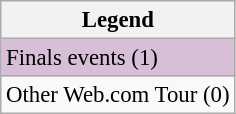<table class="wikitable" style="font-size:95%;">
<tr>
<th>Legend</th>
</tr>
<tr style="background:#D8BFD8;">
<td>Finals events (1)</td>
</tr>
<tr>
<td>Other Web.com Tour (0)</td>
</tr>
</table>
